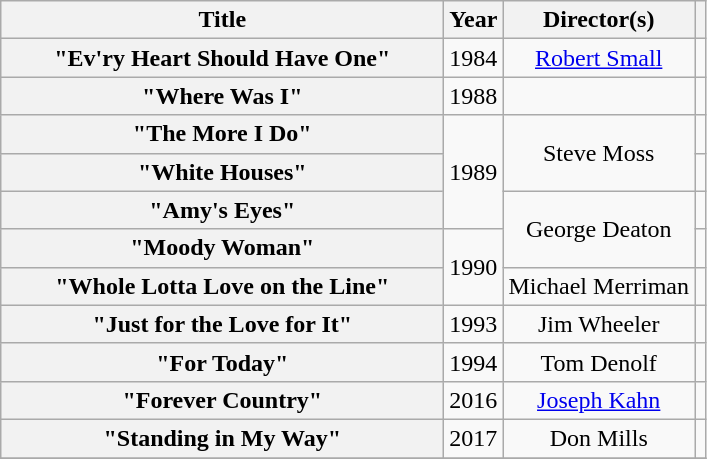<table class="wikitable plainrowheaders" style="text-align:center;" border="1">
<tr>
<th scope="col" style="width:18em;">Title</th>
<th scope="col">Year</th>
<th scope="col">Director(s)</th>
<th></th>
</tr>
<tr>
<th scope="row">"Ev'ry Heart Should Have One"</th>
<td>1984</td>
<td><a href='#'>Robert Small</a></td>
<td></td>
</tr>
<tr>
<th scope="row">"Where Was I"</th>
<td>1988</td>
<td></td>
</tr>
<tr>
<th scope="row">"The More I Do"</th>
<td rowspan="3">1989</td>
<td rowspan="2">Steve Moss</td>
<td></td>
</tr>
<tr>
<th scope="row">"White Houses"</th>
<td></td>
</tr>
<tr>
<th scope="row">"Amy's Eyes"</th>
<td rowspan="2">George Deaton</td>
<td></td>
</tr>
<tr>
<th scope="row">"Moody Woman"</th>
<td rowspan="2">1990</td>
<td></td>
</tr>
<tr>
<th scope="row">"Whole Lotta Love on the Line"</th>
<td>Michael Merriman</td>
<td></td>
</tr>
<tr>
<th scope="row">"Just for the Love for It"</th>
<td>1993</td>
<td>Jim Wheeler</td>
<td></td>
</tr>
<tr>
<th scope="row">"For Today" </th>
<td>1994</td>
<td>Tom Denolf</td>
<td></td>
</tr>
<tr>
<th scope="row">"Forever Country"</th>
<td>2016</td>
<td><a href='#'>Joseph Kahn</a></td>
<td></td>
</tr>
<tr>
<th scope="row">"Standing in My Way"</th>
<td>2017</td>
<td>Don Mills</td>
<td></td>
</tr>
<tr>
</tr>
</table>
